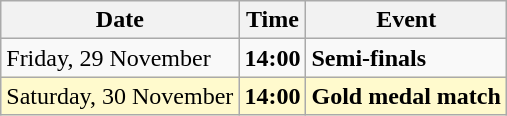<table class = "wikitable">
<tr>
<th>Date</th>
<th>Time</th>
<th>Event</th>
</tr>
<tr>
<td>Friday, 29 November</td>
<td><strong>14:00</strong></td>
<td><strong>Semi-finals</strong></td>
</tr>
<tr style="background-color:lemonchiffon;">
<td>Saturday, 30 November</td>
<td><strong>14:00</strong></td>
<td><strong>Gold medal match</strong></td>
</tr>
</table>
